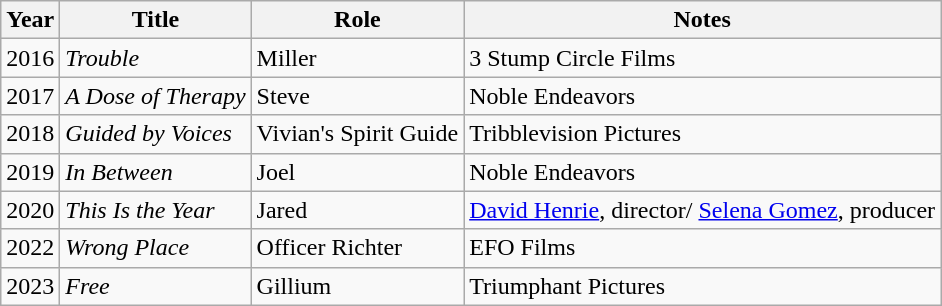<table class="wikitable">
<tr>
<th>Year</th>
<th>Title</th>
<th>Role</th>
<th>Notes</th>
</tr>
<tr>
<td>2016</td>
<td><em>Trouble</em></td>
<td>Miller</td>
<td>3 Stump Circle Films</td>
</tr>
<tr>
<td>2017</td>
<td><em>A Dose of Therapy</em></td>
<td>Steve</td>
<td>Noble Endeavors</td>
</tr>
<tr>
<td>2018</td>
<td><em>Guided by Voices</em></td>
<td>Vivian's Spirit Guide</td>
<td>Tribblevision Pictures</td>
</tr>
<tr>
<td>2019</td>
<td><em>In Between</em></td>
<td>Joel</td>
<td>Noble Endeavors</td>
</tr>
<tr>
<td>2020</td>
<td><em>This Is the Year</em></td>
<td>Jared</td>
<td><a href='#'>David Henrie</a>, director/ <a href='#'>Selena Gomez</a>, producer</td>
</tr>
<tr>
<td>2022</td>
<td><em>Wrong Place</em></td>
<td>Officer Richter</td>
<td>EFO Films</td>
</tr>
<tr>
<td>2023</td>
<td><em>Free</em></td>
<td>Gillium</td>
<td>Triumphant Pictures</td>
</tr>
</table>
